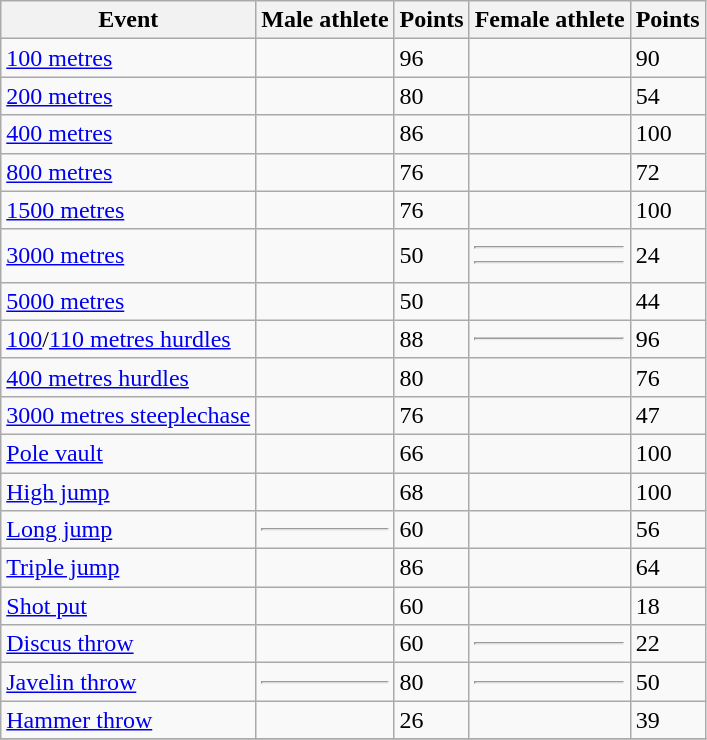<table class="wikitable sortable">
<tr>
<th>Event</th>
<th>Male athlete</th>
<th>Points</th>
<th>Female athlete</th>
<th>Points</th>
</tr>
<tr>
<td><a href='#'>100 metres</a></td>
<td></td>
<td>96</td>
<td></td>
<td>90</td>
</tr>
<tr>
<td><a href='#'>200 metres</a></td>
<td></td>
<td>80</td>
<td></td>
<td>54</td>
</tr>
<tr>
<td><a href='#'>400 metres</a></td>
<td></td>
<td>86</td>
<td></td>
<td>100</td>
</tr>
<tr>
<td><a href='#'>800 metres</a></td>
<td></td>
<td>76</td>
<td></td>
<td>72</td>
</tr>
<tr>
<td><a href='#'>1500 metres</a></td>
<td></td>
<td>76</td>
<td></td>
<td>100</td>
</tr>
<tr>
<td><a href='#'>3000 metres</a></td>
<td><br></td>
<td>50</td>
<td><hr><hr></td>
<td>24</td>
</tr>
<tr>
<td><a href='#'>5000 metres</a></td>
<td></td>
<td>50</td>
<td></td>
<td>44</td>
</tr>
<tr>
<td><a href='#'>100</a>/<a href='#'>110 metres hurdles</a></td>
<td></td>
<td>88</td>
<td><hr></td>
<td>96</td>
</tr>
<tr>
<td><a href='#'>400 metres hurdles</a></td>
<td></td>
<td>80</td>
<td></td>
<td>76</td>
</tr>
<tr>
<td><a href='#'>3000 metres steeplechase</a></td>
<td></td>
<td>76</td>
<td></td>
<td>47</td>
</tr>
<tr>
<td><a href='#'>Pole vault</a></td>
<td></td>
<td>66</td>
<td></td>
<td>100</td>
</tr>
<tr>
<td><a href='#'>High jump</a></td>
<td></td>
<td>68</td>
<td></td>
<td>100</td>
</tr>
<tr>
<td><a href='#'>Long jump</a></td>
<td><hr></td>
<td>60</td>
<td></td>
<td>56</td>
</tr>
<tr>
<td><a href='#'>Triple jump</a></td>
<td></td>
<td>86</td>
<td></td>
<td>64</td>
</tr>
<tr>
<td><a href='#'>Shot put</a></td>
<td></td>
<td>60</td>
<td></td>
<td>18</td>
</tr>
<tr>
<td><a href='#'>Discus throw</a></td>
<td></td>
<td>60</td>
<td><hr></td>
<td>22</td>
</tr>
<tr>
<td><a href='#'>Javelin throw</a></td>
<td><hr></td>
<td>80</td>
<td><hr></td>
<td>50</td>
</tr>
<tr>
<td><a href='#'>Hammer throw</a></td>
<td></td>
<td>26</td>
<td></td>
<td>39</td>
</tr>
<tr>
</tr>
</table>
